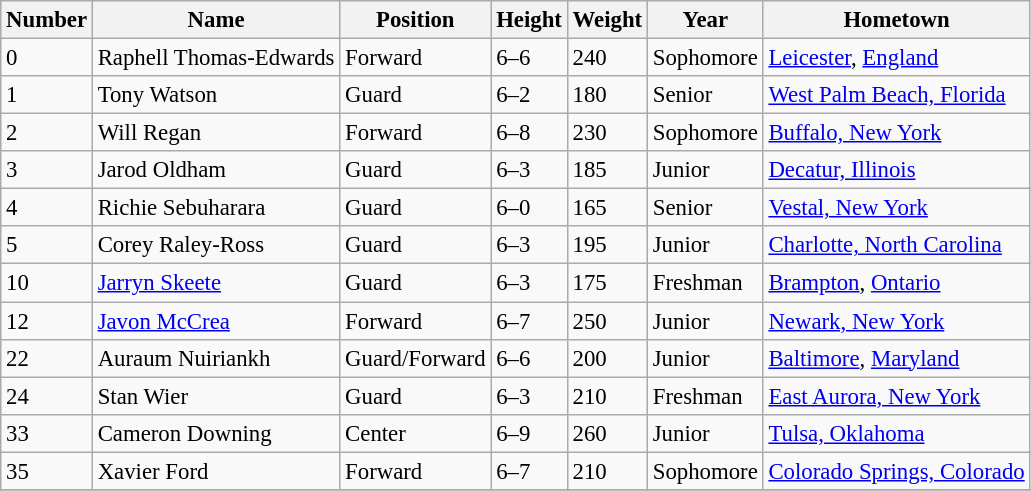<table class="wikitable" style="font-size: 95%;">
<tr>
<th>Number</th>
<th>Name</th>
<th>Position</th>
<th>Height</th>
<th>Weight</th>
<th>Year</th>
<th>Hometown</th>
</tr>
<tr>
<td>0</td>
<td>Raphell Thomas-Edwards</td>
<td>Forward</td>
<td>6–6</td>
<td>240</td>
<td>Sophomore</td>
<td><a href='#'>Leicester</a>, <a href='#'>England</a></td>
</tr>
<tr>
<td>1</td>
<td>Tony Watson</td>
<td>Guard</td>
<td>6–2</td>
<td>180</td>
<td>Senior</td>
<td><a href='#'>West Palm Beach, Florida</a></td>
</tr>
<tr>
<td>2</td>
<td>Will Regan</td>
<td>Forward</td>
<td>6–8</td>
<td>230</td>
<td>Sophomore</td>
<td><a href='#'>Buffalo, New York</a></td>
</tr>
<tr>
<td>3</td>
<td>Jarod Oldham</td>
<td>Guard</td>
<td>6–3</td>
<td>185</td>
<td>Junior</td>
<td><a href='#'>Decatur, Illinois</a></td>
</tr>
<tr>
<td>4</td>
<td>Richie Sebuharara</td>
<td>Guard</td>
<td>6–0</td>
<td>165</td>
<td>Senior</td>
<td><a href='#'>Vestal, New York</a></td>
</tr>
<tr>
<td>5</td>
<td>Corey Raley-Ross</td>
<td>Guard</td>
<td>6–3</td>
<td>195</td>
<td>Junior</td>
<td><a href='#'>Charlotte, North Carolina</a></td>
</tr>
<tr>
<td>10</td>
<td><a href='#'>Jarryn Skeete</a></td>
<td>Guard</td>
<td>6–3</td>
<td>175</td>
<td>Freshman</td>
<td><a href='#'>Brampton</a>, <a href='#'>Ontario</a></td>
</tr>
<tr>
<td>12</td>
<td><a href='#'>Javon McCrea</a></td>
<td>Forward</td>
<td>6–7</td>
<td>250</td>
<td>Junior</td>
<td><a href='#'>Newark, New York</a></td>
</tr>
<tr>
<td>22</td>
<td>Auraum Nuiriankh</td>
<td>Guard/Forward</td>
<td>6–6</td>
<td>200</td>
<td>Junior</td>
<td><a href='#'>Baltimore</a>, <a href='#'>Maryland</a></td>
</tr>
<tr>
<td>24</td>
<td>Stan Wier</td>
<td>Guard</td>
<td>6–3</td>
<td>210</td>
<td>Freshman</td>
<td><a href='#'>East Aurora, New York</a></td>
</tr>
<tr>
<td>33</td>
<td>Cameron Downing</td>
<td>Center</td>
<td>6–9</td>
<td>260</td>
<td>Junior</td>
<td><a href='#'>Tulsa, Oklahoma</a></td>
</tr>
<tr>
<td>35</td>
<td>Xavier Ford</td>
<td>Forward</td>
<td>6–7</td>
<td>210</td>
<td>Sophomore</td>
<td><a href='#'>Colorado Springs, Colorado</a></td>
</tr>
<tr>
</tr>
</table>
